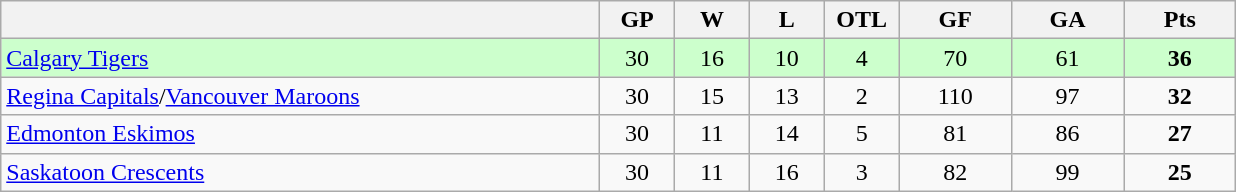<table class="wikitable">
<tr>
<th width="40%" bgcolor="#e0e0e0"></th>
<th width="5%" bgcolor="#e0e0e0">GP</th>
<th width="5%" bgcolor="#e0e0e0">W</th>
<th width="5%" bgcolor="#e0e0e0">L</th>
<th width="5%" bgcolor="#e0e0e0">OTL</th>
<th width="7.5%" bgcolor="#e0e0e0">GF</th>
<th width="7.5%" bgcolor="#e0e0e0">GA</th>
<th width="7.5%" bgcolor="#e0e0e0">Pts</th>
</tr>
<tr align="center" bgcolor="#CCFFCC">
<td align="left"><a href='#'>Calgary Tigers</a></td>
<td>30</td>
<td>16</td>
<td>10</td>
<td>4</td>
<td>70</td>
<td>61</td>
<td><strong>36</strong></td>
</tr>
<tr align="center">
<td align="left"><a href='#'>Regina Capitals</a>/<a href='#'>Vancouver Maroons</a></td>
<td>30</td>
<td>15</td>
<td>13</td>
<td>2</td>
<td>110</td>
<td>97</td>
<td><strong>32</strong></td>
</tr>
<tr align="center">
<td align="left"><a href='#'>Edmonton Eskimos</a></td>
<td>30</td>
<td>11</td>
<td>14</td>
<td>5</td>
<td>81</td>
<td>86</td>
<td><strong>27</strong></td>
</tr>
<tr align="center">
<td align="left"><a href='#'>Saskatoon Crescents</a></td>
<td>30</td>
<td>11</td>
<td>16</td>
<td>3</td>
<td>82</td>
<td>99</td>
<td><strong>25</strong></td>
</tr>
</table>
